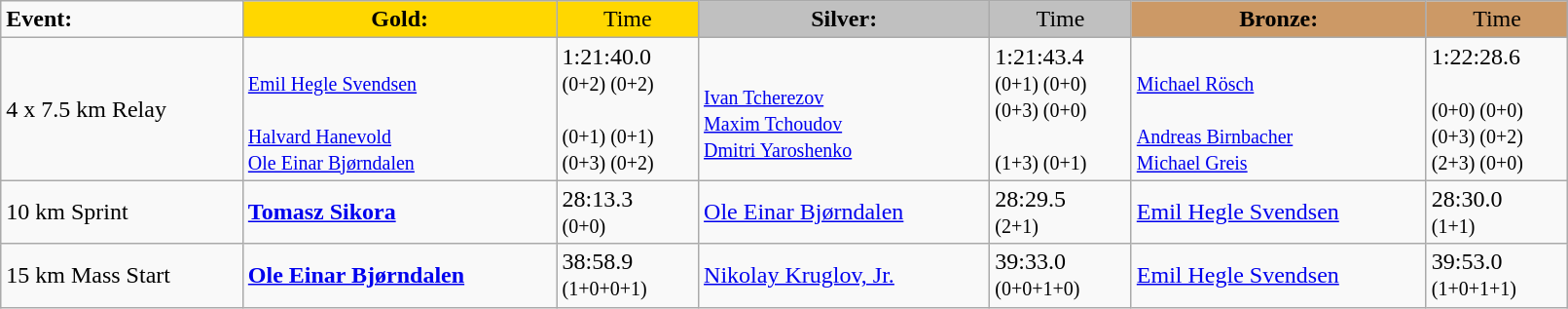<table class="wikitable" width=85%>
<tr>
<td><strong>Event:</strong></td>
<td style="text-align:center;background-color:gold;"><strong>Gold:</strong></td>
<td style="text-align:center;background-color:gold;">Time</td>
<td style="text-align:center;background-color:silver;"><strong>Silver:</strong></td>
<td style="text-align:center;background-color:silver;">Time</td>
<td style="text-align:center;background-color:#CC9966;"><strong>Bronze:</strong></td>
<td style="text-align:center;background-color:#CC9966;">Time</td>
</tr>
<tr>
<td>4 x 7.5 km Relay<br></td>
<td><strong></strong>  <br><small><a href='#'>Emil Hegle Svendsen</a><br><br><a href='#'>Halvard Hanevold</a><br><a href='#'>Ole Einar Bjørndalen</a></small></td>
<td>1:21:40.0<br><small>(0+2) (0+2)<br><br>(0+1) (0+1)<br>(0+3) (0+2)</small></td>
<td>  <br><small><a href='#'>Ivan Tcherezov</a><br><a href='#'>Maxim Tchoudov</a><br><a href='#'>Dmitri Yaroshenko</a><br></small></td>
<td>1:21:43.4<br><small>(0+1) (0+0)<br>(0+3) (0+0)<br><br>(1+3) (0+1)</small></td>
<td>  <br><small><a href='#'>Michael Rösch</a><br><br><a href='#'>Andreas Birnbacher</a><br><a href='#'>Michael Greis</a></small></td>
<td>1:22:28.6<br><small><br>(0+0) (0+0)<br>(0+3) (0+2)<br>(2+3) (0+0)</small></td>
</tr>
<tr>
<td>10 km Sprint<br></td>
<td><strong><a href='#'>Tomasz Sikora</a></strong><br><small></small></td>
<td>28:13.3<br><small>(0+0)</small></td>
<td><a href='#'>Ole Einar Bjørndalen</a><br><small></small></td>
<td>28:29.5<br><small>(2+1)</small></td>
<td><a href='#'>Emil Hegle Svendsen</a><br><small></small></td>
<td>28:30.0<br><small>(1+1)</small></td>
</tr>
<tr>
<td>15 km Mass Start<br></td>
<td><strong><a href='#'>Ole Einar Bjørndalen</a></strong><br><small></small></td>
<td>38:58.9<br><small>(1+0+0+1)</small></td>
<td><a href='#'>Nikolay Kruglov, Jr.</a><br><small></small></td>
<td>39:33.0<br><small>(0+0+1+0)</small></td>
<td><a href='#'>Emil Hegle Svendsen</a><br><small></small></td>
<td>39:53.0<br><small>(1+0+1+1)</small></td>
</tr>
</table>
